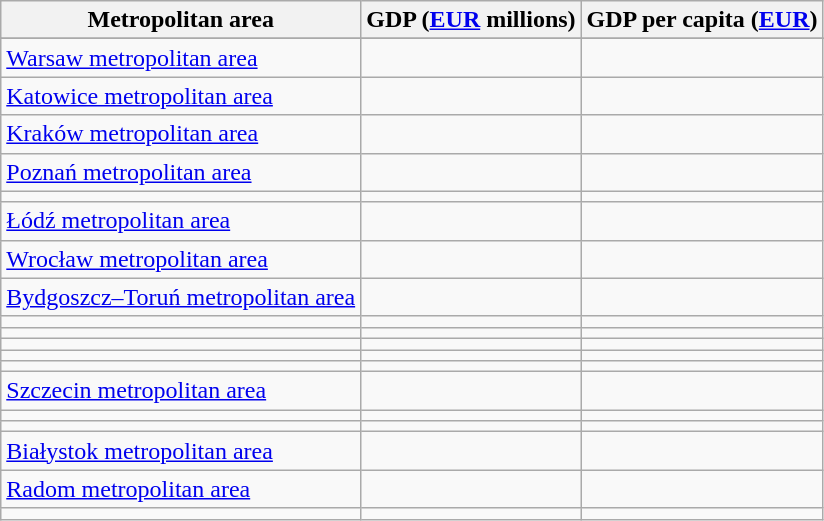<table class="wikitable sortable static-row-numbers" style=text-align:right>
<tr class=static-row-header style="text-align:center;vertical-align:bottom;">
<th>Metropolitan area</th>
<th>GDP (<a href='#'>EUR</a> millions)</th>
<th>GDP per capita (<a href='#'>EUR</a>)</th>
</tr>
<tr>
</tr>
<tr class="static-row-header" style="text-align:center;vertical-align:bottom;">
</tr>
<tr>
<td style=text-align:left> <a href='#'>Warsaw metropolitan area</a></td>
<td></td>
<td></td>
</tr>
<tr>
<td style=text-align:left> <a href='#'>Katowice metropolitan area</a></td>
<td></td>
<td></td>
</tr>
<tr>
<td style=text-align:left> <a href='#'>Kraków metropolitan area</a></td>
<td></td>
<td></td>
</tr>
<tr>
<td style=text-align:left> <a href='#'>Poznań metropolitan area</a></td>
<td></td>
<td></td>
</tr>
<tr>
<td style=text-align:left> </td>
<td></td>
<td></td>
</tr>
<tr>
<td style=text-align:left> <a href='#'>Łódź metropolitan area</a></td>
<td></td>
<td></td>
</tr>
<tr>
<td style=text-align:left> <a href='#'>Wrocław metropolitan area</a></td>
<td></td>
<td></td>
</tr>
<tr>
<td style=text-align:left> <a href='#'>Bydgoszcz–Toruń metropolitan area</a></td>
<td></td>
<td></td>
</tr>
<tr>
<td style=text-align:left> </td>
<td></td>
<td></td>
</tr>
<tr>
<td style=text-align:left> </td>
<td></td>
<td></td>
</tr>
<tr>
<td style=text-align:left></td>
<td></td>
<td></td>
</tr>
<tr>
<td style=text-align:left> </td>
<td></td>
<td></td>
</tr>
<tr>
<td style=text-align:left> </td>
<td></td>
<td></td>
</tr>
<tr>
<td style=text-align:left> <a href='#'>Szczecin metropolitan area</a></td>
<td></td>
<td></td>
</tr>
<tr>
<td style=text-align:left> </td>
<td></td>
<td></td>
</tr>
<tr>
<td style=text-align:left> </td>
<td></td>
<td></td>
</tr>
<tr>
<td style=text-align:left> <a href='#'>Białystok metropolitan area</a></td>
<td></td>
<td></td>
</tr>
<tr>
<td style=text-align:left> <a href='#'>Radom metropolitan area</a></td>
<td></td>
<td></td>
</tr>
<tr>
<td style=text-align:left> </td>
<td></td>
<td></td>
</tr>
</table>
